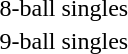<table>
<tr>
<td>8-ball singles</td>
<td nowrap></td>
<td></td>
<td nowrap></td>
</tr>
<tr>
<td>9-ball singles</td>
<td></td>
<td nowrap></td>
<td></td>
</tr>
</table>
